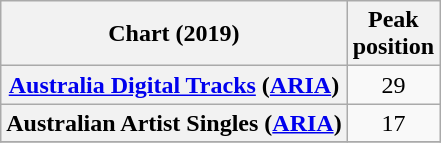<table class="wikitable plainrowheaders" style="text-align:center">
<tr>
<th scope="col">Chart (2019)</th>
<th scope="col">Peak<br>position</th>
</tr>
<tr>
<th scope="row"><a href='#'>Australia Digital Tracks</a> (<a href='#'>ARIA</a>)</th>
<td>29</td>
</tr>
<tr>
<th scope="row">Australian Artist Singles (<a href='#'>ARIA</a>)</th>
<td>17</td>
</tr>
<tr>
</tr>
</table>
